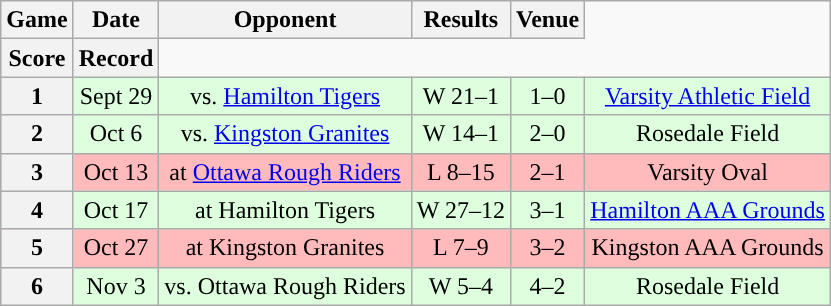<table class="wikitable" style="text-align:center">
<tr>
<th>Game</th>
<th>Date</th>
<th>Opponent</th>
<th>Results</th>
<th>Venue</th>
</tr>
<tr>
<th>Score</th>
<th>Record</th>
</tr>
<tr style="background:#ddffdd">
<th>1</th>
<td>Sept 29</td>
<td>vs. <a href='#'>Hamilton Tigers</a></td>
<td>W 21–1</td>
<td>1–0</td>
<td><a href='#'>Varsity Athletic Field</a></td>
</tr>
<tr style="background:#ddffdd">
<th>2</th>
<td>Oct 6</td>
<td>vs. <a href='#'>Kingston Granites</a></td>
<td>W 14–1</td>
<td>2–0</td>
<td>Rosedale Field</td>
</tr>
<tr style="background:#ffbbbb">
<th>3</th>
<td>Oct 13</td>
<td>at <a href='#'>Ottawa Rough Riders</a></td>
<td>L 8–15</td>
<td>2–1</td>
<td>Varsity Oval</td>
</tr>
<tr style="background:#ddffdd">
<th>4</th>
<td>Oct 17</td>
<td>at Hamilton Tigers</td>
<td>W 27–12</td>
<td>3–1</td>
<td><a href='#'>Hamilton AAA Grounds</a></td>
</tr>
<tr style="background:#ffbbbb">
<th>5</th>
<td>Oct 27</td>
<td>at Kingston Granites</td>
<td>L 7–9</td>
<td>3–2</td>
<td>Kingston AAA Grounds</td>
</tr>
<tr style="background:#ddffdd">
<th>6</th>
<td>Nov 3</td>
<td>vs. Ottawa Rough Riders</td>
<td>W 5–4</td>
<td>4–2</td>
<td>Rosedale Field</td>
</tr>
</table>
